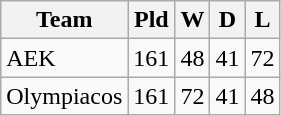<table class="wikitable sortable">
<tr>
<th>Team </th>
<th>Pld</th>
<th>W</th>
<th>D</th>
<th>L</th>
</tr>
<tr>
<td>AEK</td>
<td>161</td>
<td>48</td>
<td>41</td>
<td>72</td>
</tr>
<tr>
<td>Olympiacos</td>
<td>161</td>
<td>72</td>
<td>41</td>
<td>48</td>
</tr>
</table>
